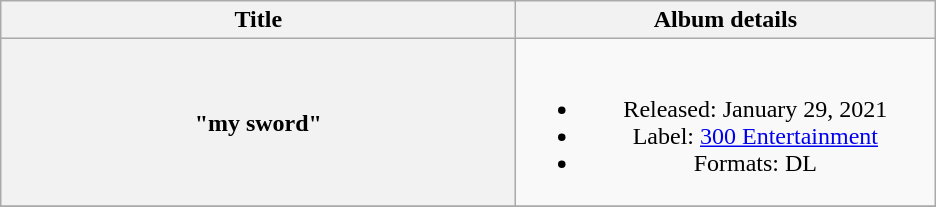<table class="wikitable plainrowheaders" style="text-align:center;">
<tr>
<th rowspan="1" scope="col" style="width:21em;">Title</th>
<th rowspan="1" scope="col" style="width:17em;">Album details</th>
</tr>
<tr>
<th scope="row">"my sword"</th>
<td><br><ul><li>Released: January 29, 2021</li><li>Label: <a href='#'>300 Entertainment</a></li><li>Formats: DL</li></ul></td>
</tr>
<tr>
</tr>
</table>
